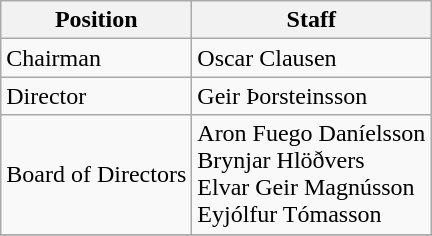<table class="wikitable">
<tr>
<th>Position</th>
<th>Staff</th>
</tr>
<tr>
<td>Chairman</td>
<td>Oscar Clausen</td>
</tr>
<tr>
<td>Director</td>
<td>Geir Þorsteinsson</td>
</tr>
<tr>
<td>Board of Directors</td>
<td>Aron Fuego Daníelsson<br>   Brynjar Hlöðvers<br>  Elvar Geir Magnússon<br>  Eyjólfur Tómasson</td>
</tr>
<tr>
</tr>
</table>
